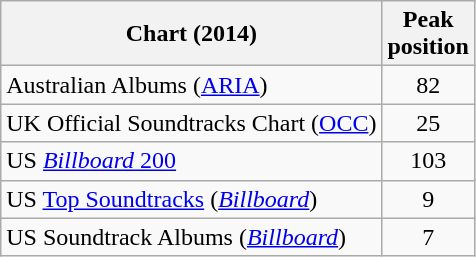<table class="wikitable sortable">
<tr>
<th>Chart (2014)</th>
<th>Peak<br>position</th>
</tr>
<tr>
<td>Australian Albums (<a href='#'>ARIA</a>)</td>
<td align="center">82</td>
</tr>
<tr>
<td>UK Official Soundtracks Chart (<a href='#'>OCC</a>)</td>
<td align="center">25</td>
</tr>
<tr>
<td>US <a href='#'><em>Billboard</em> 200</a></td>
<td align="center">103</td>
</tr>
<tr>
<td>US <a href='#'>Top Soundtracks</a> (<em><a href='#'>Billboard</a></em>)</td>
<td align="center">9</td>
</tr>
<tr>
<td>US Soundtrack Albums (<em><a href='#'>Billboard</a></em>)</td>
<td align="center">7</td>
</tr>
</table>
